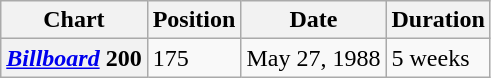<table class="wikitable">
<tr>
<th scope="col">Chart</th>
<th scope="col">Position</th>
<th scope="col">Date</th>
<th scope="col">Duration</th>
</tr>
<tr>
<th scope="row"><a href='#'><em>Billboard</em></a> 200</th>
<td>175</td>
<td>May 27, 1988</td>
<td>5 weeks</td>
</tr>
</table>
